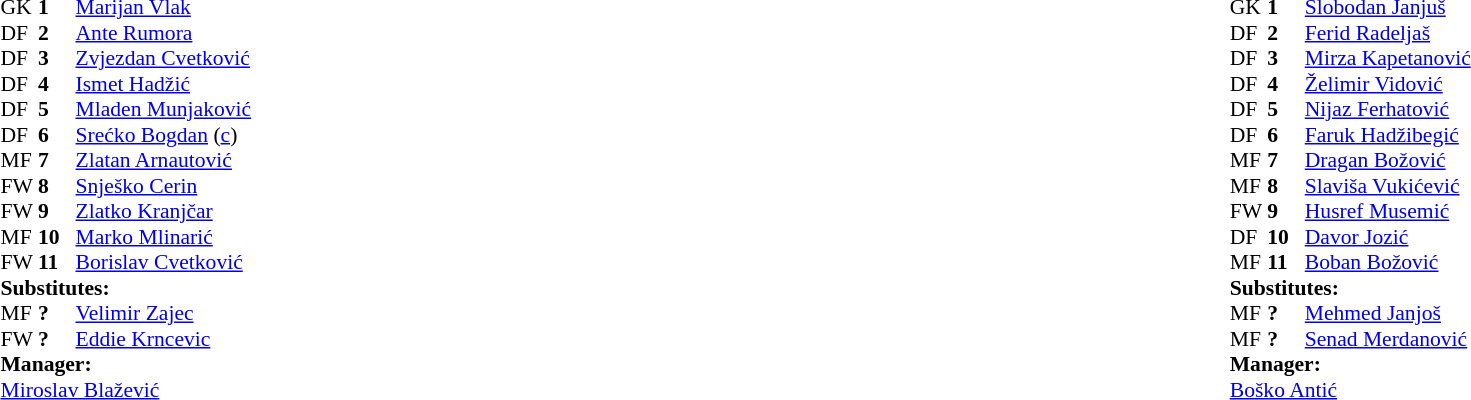<table width="100%">
<tr>
<td valign="top" width="50%"><br><table style="font-size: 90%" cellspacing="0" cellpadding="0">
<tr>
<td colspan="4"></td>
</tr>
<tr>
<th width="25"></th>
<th width="25"></th>
<th width="200"></th>
<th></th>
</tr>
<tr>
<td>GK</td>
<td><strong>1</strong></td>
<td> <a href='#'>Marijan Vlak</a></td>
</tr>
<tr>
<td>DF</td>
<td><strong>2</strong></td>
<td> <a href='#'>Ante Rumora</a></td>
</tr>
<tr>
<td>DF</td>
<td><strong>3</strong></td>
<td> <a href='#'>Zvjezdan Cvetković</a></td>
</tr>
<tr>
<td>DF</td>
<td><strong>4</strong></td>
<td> <a href='#'>Ismet Hadžić</a></td>
</tr>
<tr>
<td>DF</td>
<td><strong>5</strong></td>
<td> <a href='#'>Mladen Munjaković</a></td>
</tr>
<tr>
<td>DF</td>
<td><strong>6</strong></td>
<td> <a href='#'>Srećko Bogdan</a> (<a href='#'>c</a>)</td>
</tr>
<tr>
<td>MF</td>
<td><strong>7</strong></td>
<td> <a href='#'>Zlatan Arnautović</a></td>
</tr>
<tr>
<td>FW</td>
<td><strong>8</strong></td>
<td> <a href='#'>Snješko Cerin</a></td>
</tr>
<tr>
<td>FW</td>
<td><strong>9</strong></td>
<td> <a href='#'>Zlatko Kranjčar</a></td>
<td></td>
</tr>
<tr>
<td>MF</td>
<td><strong>10</strong></td>
<td> <a href='#'>Marko Mlinarić</a></td>
</tr>
<tr>
<td>FW</td>
<td><strong>11</strong></td>
<td> <a href='#'>Borislav Cvetković</a></td>
<td></td>
</tr>
<tr>
<td colspan=4><strong>Substitutes:</strong></td>
</tr>
<tr>
<td>MF</td>
<td><strong>?</strong></td>
<td> <a href='#'>Velimir Zajec</a></td>
<td></td>
</tr>
<tr>
<td>FW</td>
<td><strong>?</strong></td>
<td> <a href='#'>Eddie Krncevic</a></td>
<td></td>
</tr>
<tr>
<td colspan=4><strong>Manager:</strong></td>
</tr>
<tr>
<td colspan="4"> <a href='#'>Miroslav Blažević</a></td>
</tr>
</table>
</td>
<td valign="top" width="50%"><br><table style="font-size: 90%" cellspacing="0" cellpadding="0" align="center">
<tr>
<td colspan="4"></td>
</tr>
<tr>
<th width="25"></th>
<th width="25"></th>
<th width="200"></th>
<th></th>
</tr>
<tr>
<td>GK</td>
<td><strong>1</strong></td>
<td> <a href='#'>Slobodan Janjuš</a></td>
</tr>
<tr>
<td>DF</td>
<td><strong>2</strong></td>
<td> <a href='#'>Ferid Radeljaš</a></td>
</tr>
<tr>
<td>DF</td>
<td><strong>3</strong></td>
<td> <a href='#'>Mirza Kapetanović</a></td>
</tr>
<tr>
<td>DF</td>
<td><strong>4</strong></td>
<td> <a href='#'>Želimir Vidović</a></td>
<td></td>
</tr>
<tr>
<td>DF</td>
<td><strong>5</strong></td>
<td> <a href='#'>Nijaz Ferhatović</a></td>
</tr>
<tr>
<td>DF</td>
<td><strong>6</strong></td>
<td> <a href='#'>Faruk Hadžibegić</a></td>
</tr>
<tr>
<td>MF</td>
<td><strong>7</strong></td>
<td> <a href='#'>Dragan Božović</a></td>
</tr>
<tr>
<td>MF</td>
<td><strong>8</strong></td>
<td> <a href='#'>Slaviša Vukićević</a></td>
</tr>
<tr>
<td>FW</td>
<td><strong>9</strong></td>
<td> <a href='#'>Husref Musemić</a></td>
</tr>
<tr>
<td>DF</td>
<td><strong>10</strong></td>
<td> <a href='#'>Davor Jozić</a></td>
</tr>
<tr>
<td>MF</td>
<td><strong>11</strong></td>
<td> <a href='#'>Boban Božović</a></td>
<td></td>
</tr>
<tr>
<td colspan=4><strong>Substitutes:</strong></td>
</tr>
<tr>
<td>MF</td>
<td><strong>?</strong></td>
<td> <a href='#'>Mehmed Janjoš</a></td>
<td></td>
</tr>
<tr>
<td>MF</td>
<td><strong>?</strong></td>
<td> <a href='#'>Senad Merdanović</a></td>
<td></td>
</tr>
<tr>
<td colspan=4><strong>Manager:</strong></td>
</tr>
<tr>
<td colspan="4"> <a href='#'>Boško Antić</a></td>
</tr>
</table>
</td>
</tr>
</table>
